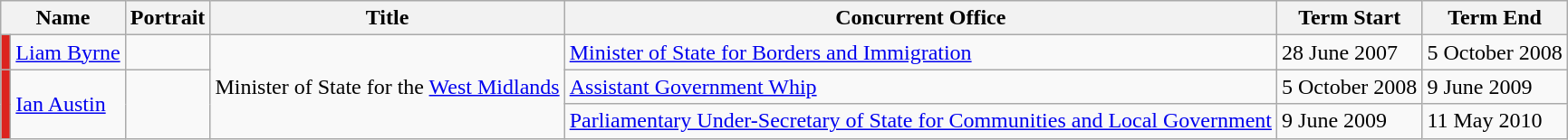<table class="wikitable">
<tr>
<th colspan="2">Name</th>
<th>Portrait</th>
<th>Title</th>
<th>Concurrent Office</th>
<th>Term Start</th>
<th>Term End</th>
</tr>
<tr>
<th style="background-color: #DC241f"></th>
<td><a href='#'>Liam Byrne</a></td>
<td></td>
<td rowspan="3">Minister of State for the <a href='#'>West Midlands</a></td>
<td><a href='#'>Minister of State for Borders and Immigration</a></td>
<td>28 June 2007</td>
<td>5 October 2008</td>
</tr>
<tr>
<th rowspan="2" style="background-color: #DC241f"></th>
<td rowspan="2"><a href='#'>Ian Austin</a></td>
<td rowspan="2"></td>
<td><a href='#'>Assistant Government Whip</a></td>
<td>5 October 2008</td>
<td>9 June 2009</td>
</tr>
<tr>
<td><a href='#'>Parliamentary Under-Secretary of State for Communities and Local Government</a></td>
<td>9 June 2009</td>
<td>11 May 2010</td>
</tr>
</table>
